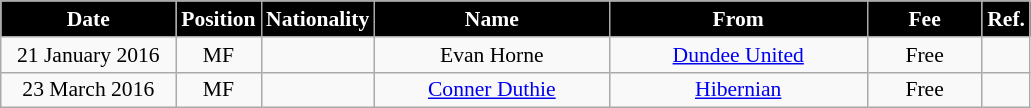<table class="wikitable"  style="text-align:center; font-size:90%; ">
<tr>
<th style="background:#000000; color:white; width:110px;">Date</th>
<th style="background:#000000; color:white; width:50px;">Position</th>
<th style="background:#000000; color:white; width:50px;">Nationality</th>
<th style="background:#000000; color:white; width:150px;">Name</th>
<th style="background:#000000; color:white; width:165px;">From</th>
<th style="background:#000000; color:white; width:70px;">Fee</th>
<th style="background:#000000; color:white; width:25px;">Ref.</th>
</tr>
<tr>
<td>21 January 2016</td>
<td>MF</td>
<td></td>
<td>Evan Horne</td>
<td><a href='#'>Dundee United</a></td>
<td>Free</td>
<td></td>
</tr>
<tr>
<td>23 March 2016</td>
<td>MF</td>
<td></td>
<td><a href='#'>Conner Duthie</a></td>
<td><a href='#'>Hibernian</a></td>
<td>Free</td>
<td></td>
</tr>
</table>
